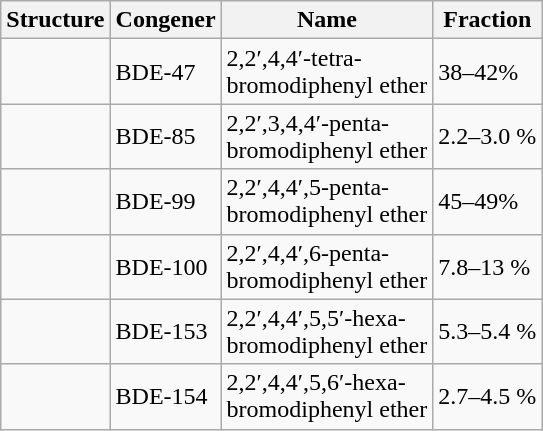<table class="wikitable">
<tr>
<th>Structure</th>
<th>Congener</th>
<th>Name</th>
<th>Fraction</th>
</tr>
<tr>
<td></td>
<td>BDE-47</td>
<td>2,2′,4,4′-tetra-<br>bromodiphenyl ether</td>
<td>38–42%</td>
</tr>
<tr>
<td></td>
<td>BDE-85</td>
<td>2,2′,3,4,4′-penta-<br>bromodiphenyl ether</td>
<td>2.2–3.0 %</td>
</tr>
<tr>
<td></td>
<td>BDE-99</td>
<td>2,2′,4,4′,5-penta-<br>bromodiphenyl ether</td>
<td>45–49%</td>
</tr>
<tr>
<td></td>
<td>BDE-100</td>
<td>2,2′,4,4′,6-penta-<br>bromodiphenyl ether</td>
<td>7.8–13 %</td>
</tr>
<tr>
<td></td>
<td>BDE-153</td>
<td>2,2′,4,4′,5,5′-hexa-<br>bromodiphenyl ether</td>
<td>5.3–5.4 %</td>
</tr>
<tr>
<td></td>
<td>BDE-154</td>
<td>2,2′,4,4′,5,6′-hexa-<br>bromodiphenyl ether</td>
<td>2.7–4.5 %</td>
</tr>
</table>
